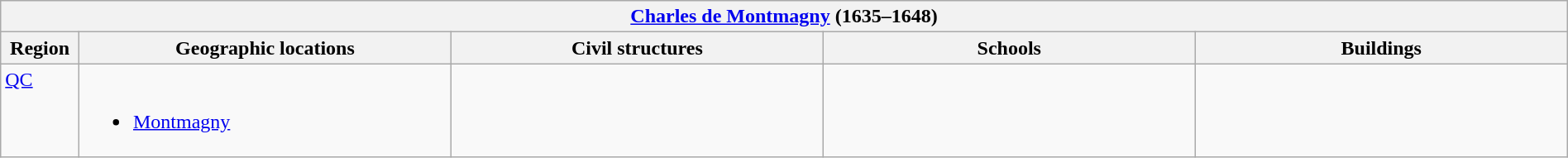<table class="wikitable" width="100%">
<tr>
<th colspan="5"> <a href='#'>Charles de Montmagny</a> (1635–1648)</th>
</tr>
<tr>
<th width="5%">Region</th>
<th width="23.75%">Geographic locations</th>
<th width="23.75%">Civil structures</th>
<th width="23.75%">Schools</th>
<th width="23.75%">Buildings</th>
</tr>
<tr>
<td align=left valign=top> <a href='#'>QC</a></td>
<td align=left valign=top><br><ul><li><a href='#'>Montmagny</a></li></ul></td>
<td></td>
<td></td>
<td></td>
</tr>
</table>
